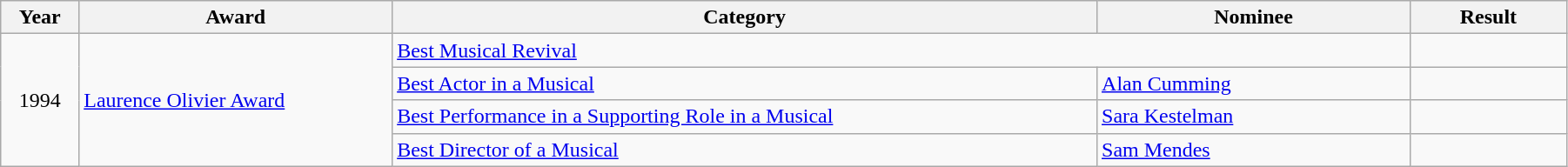<table class="wikitable" style="width:95%;">
<tr>
<th style="width:5%;">Year</th>
<th style="width:20%;">Award</th>
<th style="width:45%;">Category</th>
<th style="width:20%;">Nominee</th>
<th style="width:10%;">Result</th>
</tr>
<tr>
<td rowspan="4" style="text-align:center;">1994</td>
<td rowspan="4"><a href='#'>Laurence Olivier Award</a></td>
<td colspan="2"><a href='#'>Best Musical Revival</a></td>
<td></td>
</tr>
<tr>
<td><a href='#'>Best Actor in a Musical</a></td>
<td><a href='#'>Alan Cumming</a></td>
<td></td>
</tr>
<tr>
<td><a href='#'>Best Performance in a Supporting Role in a Musical</a></td>
<td><a href='#'>Sara Kestelman</a></td>
<td></td>
</tr>
<tr>
<td><a href='#'>Best Director of a Musical</a></td>
<td><a href='#'>Sam Mendes</a></td>
<td></td>
</tr>
</table>
